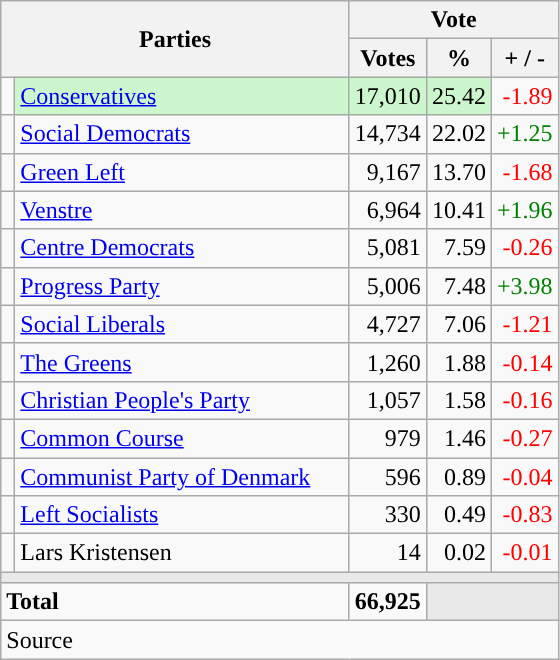<table class="wikitable" style="text-align:right;">
<tr>
<th style="text-align:centre;" rowspan="2" colspan="2" width="225">Parties</th>
<th colspan="3">Vote</th>
</tr>
<tr>
<th width="15">Votes</th>
<th width="15">%</th>
<th width="15">+ / -</th>
</tr>
<tr>
<td width="2" style="color:inherit;background:"></td>
<td bgcolor=#ccf7cc  align="left"><a href='#'>Conservatives</a></td>
<td bgcolor=#ccf7cc>17,010</td>
<td bgcolor=#ccf7cc>25.42</td>
<td style=color:red;>-1.89</td>
</tr>
<tr>
<td width="2" style="color:inherit;background:"></td>
<td align="left"><a href='#'>Social Democrats</a></td>
<td>14,734</td>
<td>22.02</td>
<td style=color:green;>+1.25</td>
</tr>
<tr>
<td width="2" style="color:inherit;background:"></td>
<td align="left"><a href='#'>Green Left</a></td>
<td>9,167</td>
<td>13.70</td>
<td style=color:red;>-1.68</td>
</tr>
<tr>
<td width="2" style="color:inherit;background:"></td>
<td align="left"><a href='#'>Venstre</a></td>
<td>6,964</td>
<td>10.41</td>
<td style=color:green;>+1.96</td>
</tr>
<tr>
<td width="2" style="color:inherit;background:"></td>
<td align="left"><a href='#'>Centre Democrats</a></td>
<td>5,081</td>
<td>7.59</td>
<td style=color:red;>-0.26</td>
</tr>
<tr>
<td width="2" style="color:inherit;background:"></td>
<td align="left"><a href='#'>Progress Party</a></td>
<td>5,006</td>
<td>7.48</td>
<td style=color:green;>+3.98</td>
</tr>
<tr>
<td width="2" style="color:inherit;background:"></td>
<td align="left"><a href='#'>Social Liberals</a></td>
<td>4,727</td>
<td>7.06</td>
<td style=color:red;>-1.21</td>
</tr>
<tr>
<td width="2" style="color:inherit;background:"></td>
<td align="left"><a href='#'>The Greens</a></td>
<td>1,260</td>
<td>1.88</td>
<td style=color:red;>-0.14</td>
</tr>
<tr>
<td width="2" style="color:inherit;background:"></td>
<td align="left"><a href='#'>Christian People's Party</a></td>
<td>1,057</td>
<td>1.58</td>
<td style=color:red;>-0.16</td>
</tr>
<tr>
<td width="2" style="color:inherit;background:"></td>
<td align="left"><a href='#'>Common Course</a></td>
<td>979</td>
<td>1.46</td>
<td style=color:red;>-0.27</td>
</tr>
<tr>
<td width="2" style="color:inherit;background:"></td>
<td align="left"><a href='#'>Communist Party of Denmark</a></td>
<td>596</td>
<td>0.89</td>
<td style=color:red;>-0.04</td>
</tr>
<tr>
<td width="2" style="color:inherit;background:"></td>
<td align="left"><a href='#'>Left Socialists</a></td>
<td>330</td>
<td>0.49</td>
<td style=color:red;>-0.83</td>
</tr>
<tr>
<td width="2" style="color:inherit;background:"></td>
<td align="left">Lars Kristensen</td>
<td>14</td>
<td>0.02</td>
<td style=color:red;>-0.01</td>
</tr>
<tr>
<td colspan="7" bgcolor="#E9E9E9"></td>
</tr>
<tr>
<td align="left" colspan="2"><strong>Total</strong></td>
<td><strong>66,925</strong></td>
<td bgcolor="#E9E9E9" colspan="2"></td>
</tr>
<tr>
<td align="left" colspan="6">Source</td>
</tr>
</table>
